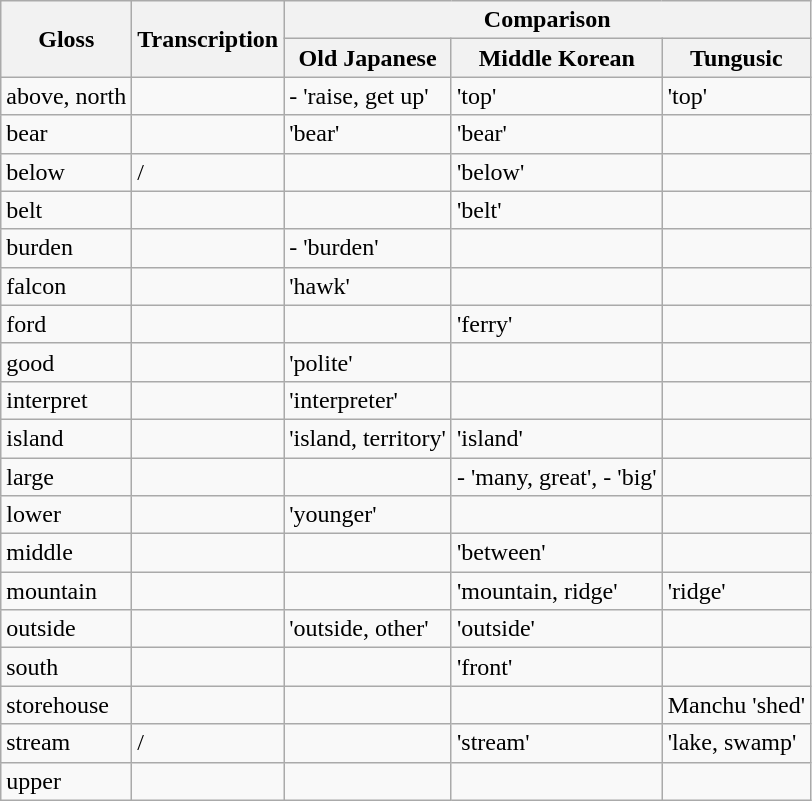<table class="wikitable">
<tr>
<th rowspan="2">Gloss</th>
<th rowspan="2">Transcription</th>
<th colspan="3">Comparison</th>
</tr>
<tr>
<th>Old Japanese</th>
<th>Middle Korean</th>
<th>Tungusic</th>
</tr>
<tr>
<td>above, north</td>
<td></td>
<td>- 'raise, get up'</td>
<td> 'top'</td>
<td> 'top'</td>
</tr>
<tr>
<td>bear</td>
<td></td>
<td> 'bear'</td>
<td> 'bear'</td>
<td></td>
</tr>
<tr>
<td>below</td>
<td>/</td>
<td></td>
<td> 'below'</td>
<td></td>
</tr>
<tr>
<td>belt</td>
<td></td>
<td></td>
<td> 'belt'</td>
<td></td>
</tr>
<tr>
<td>burden</td>
<td></td>
<td>- 'burden'</td>
<td></td>
<td></td>
</tr>
<tr>
<td>falcon</td>
<td></td>
<td> 'hawk'</td>
<td></td>
<td></td>
</tr>
<tr>
<td>ford</td>
<td></td>
<td></td>
<td> 'ferry'</td>
<td></td>
</tr>
<tr>
<td>good</td>
<td></td>
<td> 'polite'</td>
<td></td>
<td></td>
</tr>
<tr>
<td>interpret</td>
<td></td>
<td> 'interpreter'</td>
<td></td>
<td></td>
</tr>
<tr>
<td>island</td>
<td></td>
<td> 'island, territory'</td>
<td> 'island'</td>
<td></td>
</tr>
<tr>
<td>large</td>
<td></td>
<td></td>
<td>- 'many, great', - 'big'</td>
<td></td>
</tr>
<tr>
<td>lower</td>
<td></td>
<td> 'younger'</td>
<td></td>
<td></td>
</tr>
<tr>
<td>middle</td>
<td></td>
<td></td>
<td> 'between'</td>
<td></td>
</tr>
<tr>
<td>mountain</td>
<td></td>
<td></td>
<td> 'mountain, ridge'</td>
<td> 'ridge'</td>
</tr>
<tr>
<td>outside</td>
<td></td>
<td> 'outside, other'</td>
<td> 'outside'</td>
<td></td>
</tr>
<tr>
<td>south</td>
<td></td>
<td></td>
<td> 'front'</td>
<td></td>
</tr>
<tr>
<td>storehouse</td>
<td></td>
<td></td>
<td></td>
<td>Manchu  'shed'</td>
</tr>
<tr>
<td>stream</td>
<td>/</td>
<td></td>
<td> 'stream'</td>
<td> 'lake, swamp'</td>
</tr>
<tr>
<td>upper</td>
<td></td>
<td></td>
<td></td>
<td></td>
</tr>
</table>
